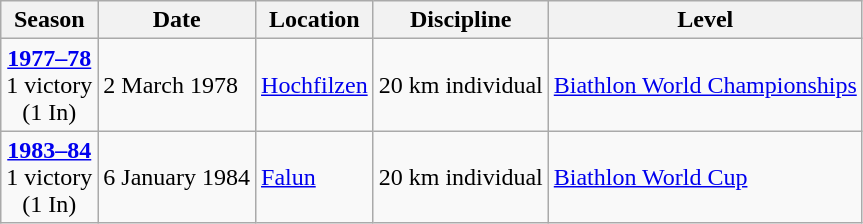<table class="wikitable">
<tr>
<th>Season</th>
<th>Date</th>
<th>Location</th>
<th>Discipline</th>
<th>Level</th>
</tr>
<tr>
<td rowspan="1" style="text-align:center;"><strong><a href='#'>1977–78</a></strong> <br> 1 victory <br> (1 In)</td>
<td>2 March 1978</td>
<td> <a href='#'>Hochfilzen</a></td>
<td>20 km individual</td>
<td><a href='#'>Biathlon World Championships</a></td>
</tr>
<tr>
<td rowspan="1" style="text-align:center;"><strong><a href='#'>1983–84</a></strong> <br> 1 victory <br> (1 In)</td>
<td>6 January 1984</td>
<td> <a href='#'>Falun</a></td>
<td>20 km individual</td>
<td><a href='#'>Biathlon World Cup</a></td>
</tr>
</table>
